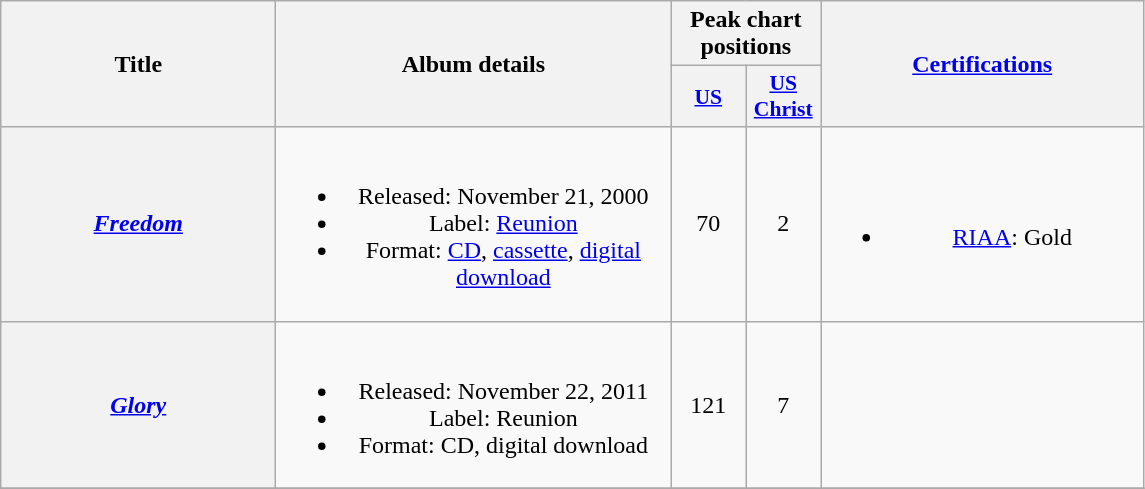<table class="wikitable plainrowheaders" style="text-align:center;">
<tr>
<th scope="col" rowspan="2" style="width:11em;">Title</th>
<th scope="col" rowspan="2" style="width:16em;">Album details</th>
<th scope="col" colspan="2">Peak chart positions</th>
<th scope="col" rowspan="2" style="width:13em;"><a href='#'>Certifications</a></th>
</tr>
<tr>
<th style="width:3em; font-size:90%"><a href='#'>US</a><br></th>
<th style="width:3em; font-size:90%"><a href='#'>US<br>Christ</a><br></th>
</tr>
<tr>
<th scope="row"><em><a href='#'>Freedom</a></em></th>
<td><br><ul><li>Released: November 21, 2000</li><li>Label: <a href='#'>Reunion</a></li><li>Format: <a href='#'>CD</a>, <a href='#'>cassette</a>, <a href='#'>digital download</a></li></ul></td>
<td>70</td>
<td>2</td>
<td><br><ul><li><a href='#'>RIAA</a>: Gold</li></ul></td>
</tr>
<tr>
<th scope="row"><em><a href='#'>Glory</a></em></th>
<td><br><ul><li>Released: November 22, 2011</li><li>Label: Reunion</li><li>Format: CD, digital download</li></ul></td>
<td>121</td>
<td>7</td>
<td></td>
</tr>
<tr>
</tr>
</table>
